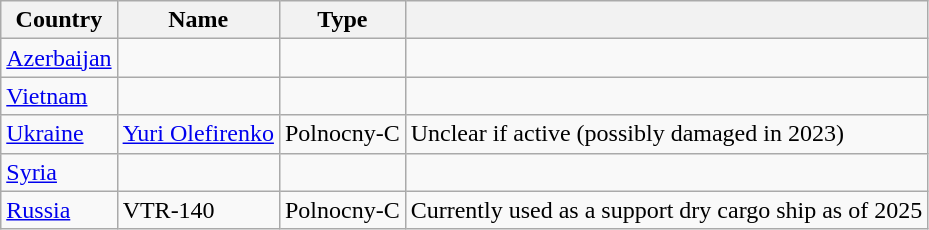<table class="wikitable">
<tr>
<th>Country</th>
<th>Name</th>
<th>Type</th>
<th></th>
</tr>
<tr>
<td><a href='#'>Azerbaijan</a></td>
<td></td>
<td></td>
<td></td>
</tr>
<tr>
<td><a href='#'>Vietnam</a></td>
<td></td>
<td></td>
<td></td>
</tr>
<tr>
<td><a href='#'>Ukraine</a></td>
<td><a href='#'>Yuri Olefirenko</a></td>
<td>Polnocny-C</td>
<td>Unclear if active (possibly damaged in 2023)</td>
</tr>
<tr>
<td><a href='#'>Syria</a></td>
<td></td>
<td></td>
<td></td>
</tr>
<tr>
<td><a href='#'>Russia</a></td>
<td>VTR-140</td>
<td>Polnocny-C</td>
<td>Currently used as a support dry cargo ship as of 2025</td>
</tr>
</table>
